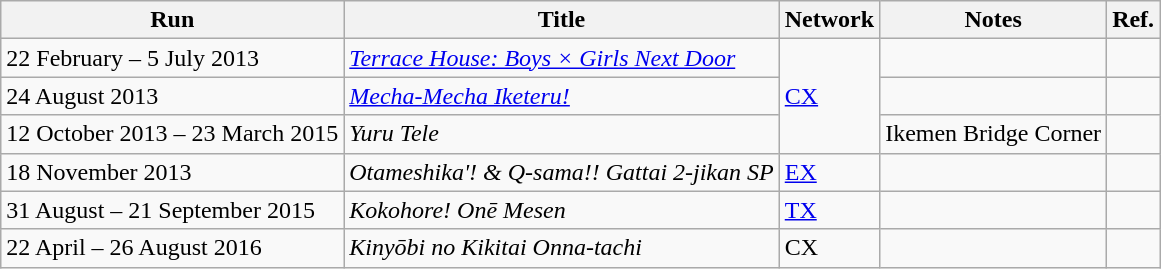<table class="wikitable">
<tr>
<th>Run</th>
<th>Title</th>
<th>Network</th>
<th>Notes</th>
<th>Ref.</th>
</tr>
<tr>
<td>22 February – 5 July 2013</td>
<td><em><a href='#'>Terrace House: Boys × Girls Next Door</a></em></td>
<td rowspan="3"><a href='#'>CX</a></td>
<td></td>
<td></td>
</tr>
<tr>
<td>24 August 2013</td>
<td><em><a href='#'>Mecha-Mecha Iketeru!</a></em></td>
<td></td>
<td></td>
</tr>
<tr>
<td>12 October 2013 – 23 March 2015</td>
<td><em>Yuru Tele</em></td>
<td>Ikemen Bridge Corner</td>
<td></td>
</tr>
<tr>
<td>18 November 2013</td>
<td><em>Otameshika'! & Q-sama!! Gattai 2-jikan SP</em></td>
<td><a href='#'>EX</a></td>
<td></td>
<td></td>
</tr>
<tr>
<td>31 August – 21 September 2015</td>
<td><em>Kokohore! Onē Mesen</em></td>
<td><a href='#'>TX</a></td>
<td></td>
<td></td>
</tr>
<tr>
<td>22 April – 26 August 2016</td>
<td><em>Kinyōbi no Kikitai Onna-tachi</em></td>
<td>CX</td>
<td></td>
<td></td>
</tr>
</table>
